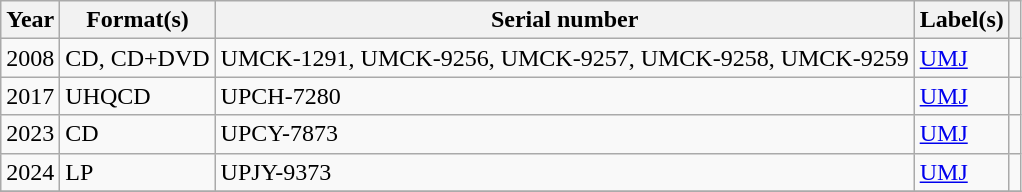<table class="wikitable sortable plainrowheaders">
<tr>
<th scope="col">Year</th>
<th scope="col">Format(s)</th>
<th scope="col">Serial number</th>
<th scope="col">Label(s)</th>
<th scope="col"></th>
</tr>
<tr>
<td>2008</td>
<td>CD, CD+DVD</td>
<td>UMCK-1291, UMCK-9256, UMCK-9257, UMCK-9258, UMCK-9259</td>
<td><a href='#'>UMJ</a></td>
<td></td>
</tr>
<tr>
<td>2017</td>
<td>UHQCD</td>
<td>UPCH-7280</td>
<td><a href='#'>UMJ</a></td>
<td></td>
</tr>
<tr>
<td>2023</td>
<td>CD</td>
<td>UPCY-7873</td>
<td><a href='#'>UMJ</a></td>
<td></td>
</tr>
<tr>
<td>2024</td>
<td>LP</td>
<td>UPJY-9373</td>
<td><a href='#'>UMJ</a></td>
<td></td>
</tr>
<tr>
</tr>
</table>
